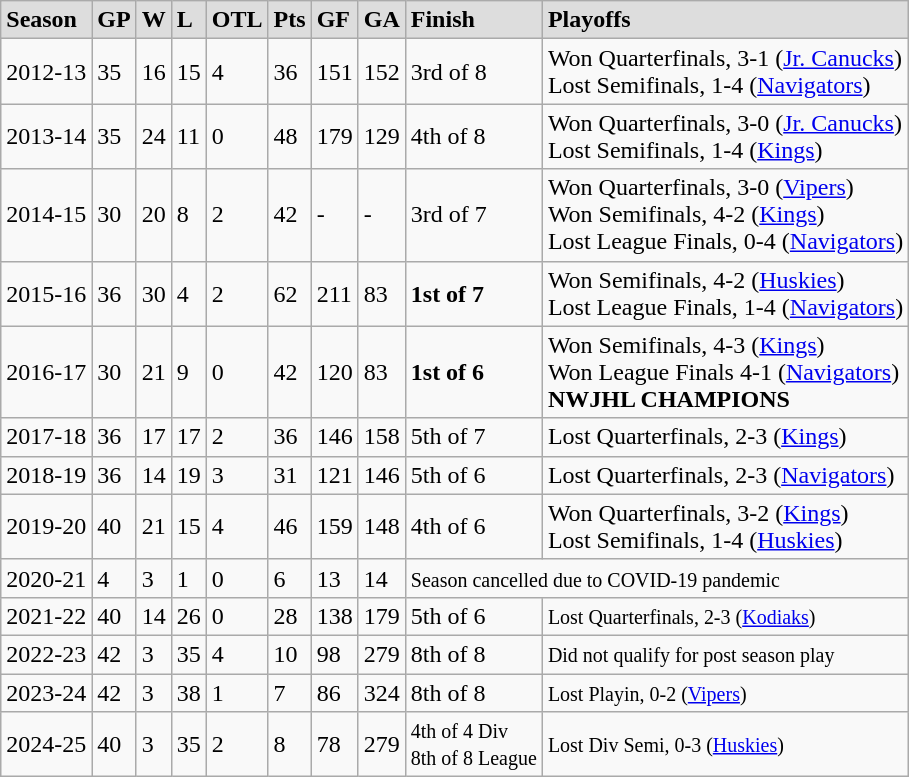<table class="wikitable">
<tr style="font-weight:bold; background-color:#dddddd;" |>
<td>Season</td>
<td>GP</td>
<td>W</td>
<td>L</td>
<td>OTL</td>
<td>Pts</td>
<td>GF</td>
<td>GA</td>
<td>Finish</td>
<td>Playoffs</td>
</tr>
<tr style=>
<td>2012-13</td>
<td>35</td>
<td>16</td>
<td>15</td>
<td>4</td>
<td>36</td>
<td>151</td>
<td>152</td>
<td>3rd of 8</td>
<td>Won Quarterfinals, 3-1 (<a href='#'>Jr. Canucks</a>)<br>Lost Semifinals, 1-4 (<a href='#'>Navigators</a>)</td>
</tr>
<tr style=>
<td>2013-14</td>
<td>35</td>
<td>24</td>
<td>11</td>
<td>0</td>
<td>48</td>
<td>179</td>
<td>129</td>
<td>4th of 8</td>
<td>Won Quarterfinals, 3-0 (<a href='#'>Jr. Canucks</a>)<br>Lost Semifinals, 1-4 (<a href='#'>Kings</a>)</td>
</tr>
<tr style=>
<td>2014-15</td>
<td>30</td>
<td>20</td>
<td>8</td>
<td>2</td>
<td>42</td>
<td>-</td>
<td>-</td>
<td>3rd of 7</td>
<td>Won Quarterfinals, 3-0 (<a href='#'>Vipers</a>)<br>Won Semifinals, 4-2 (<a href='#'>Kings</a>)<br>Lost League Finals, 0-4 (<a href='#'>Navigators</a>)</td>
</tr>
<tr style=>
<td>2015-16</td>
<td>36</td>
<td>30</td>
<td>4</td>
<td>2</td>
<td>62</td>
<td>211</td>
<td>83</td>
<td><strong>1st of 7</strong></td>
<td>Won Semifinals, 4-2 (<a href='#'>Huskies</a>)<br>Lost League Finals, 1-4 (<a href='#'>Navigators</a>)</td>
</tr>
<tr style=>
<td>2016-17</td>
<td>30</td>
<td>21</td>
<td>9</td>
<td>0</td>
<td>42</td>
<td>120</td>
<td>83</td>
<td><strong>1st of 6</strong></td>
<td>Won Semifinals, 4-3 (<a href='#'>Kings</a>)<br>Won League Finals 4-1 (<a href='#'>Navigators</a>)<br><strong>NWJHL CHAMPIONS</strong></td>
</tr>
<tr style=>
<td>2017-18</td>
<td>36</td>
<td>17</td>
<td>17</td>
<td>2</td>
<td>36</td>
<td>146</td>
<td>158</td>
<td>5th of 7</td>
<td>Lost Quarterfinals, 2-3 (<a href='#'>Kings</a>)</td>
</tr>
<tr style=>
<td>2018-19</td>
<td>36</td>
<td>14</td>
<td>19</td>
<td>3</td>
<td>31</td>
<td>121</td>
<td>146</td>
<td>5th of 6</td>
<td>Lost Quarterfinals, 2-3 (<a href='#'>Navigators</a>)</td>
</tr>
<tr style=>
<td>2019-20</td>
<td>40</td>
<td>21</td>
<td>15</td>
<td>4</td>
<td>46</td>
<td>159</td>
<td>148</td>
<td>4th of 6</td>
<td>Won Quarterfinals, 3-2 (<a href='#'>Kings</a>)<br>Lost Semifinals, 1-4 (<a href='#'>Huskies</a>)</td>
</tr>
<tr style=>
<td>2020-21</td>
<td>4</td>
<td>3</td>
<td>1</td>
<td>0</td>
<td>6</td>
<td>13</td>
<td>14</td>
<td colspan="2"><small>Season cancelled due to COVID-19 pandemic</small></td>
</tr>
<tr style=>
<td>2021-22</td>
<td>40</td>
<td>14</td>
<td>26</td>
<td>0</td>
<td>28</td>
<td>138</td>
<td>179</td>
<td>5th of 6</td>
<td><small>Lost Quarterfinals, 2-3 (<a href='#'>Kodiaks</a>)</small></td>
</tr>
<tr style=>
<td>2022-23</td>
<td>42</td>
<td>3</td>
<td>35</td>
<td>4</td>
<td>10</td>
<td>98</td>
<td>279</td>
<td>8th of 8</td>
<td><small>Did not qualify for post season play</small></td>
</tr>
<tr style=>
<td>2023-24</td>
<td>42</td>
<td>3</td>
<td>38</td>
<td>1</td>
<td>7</td>
<td>86</td>
<td>324</td>
<td>8th of 8</td>
<td><small>Lost Playin, 0-2 (<a href='#'>Vipers</a>)</small></td>
</tr>
<tr style=>
<td>2024-25</td>
<td>40</td>
<td>3</td>
<td>35</td>
<td>2</td>
<td>8</td>
<td>78</td>
<td>279</td>
<td><small>4th of 4 Div<br>8th of 8 League</small></td>
<td><small>Lost Div Semi, 0-3 (<a href='#'>Huskies</a>)</small></td>
</tr>
</table>
